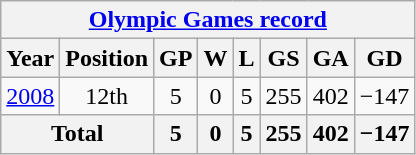<table class="wikitable" style="text-align: center;">
<tr>
<th colspan=8><a href='#'>Olympic Games record</a></th>
</tr>
<tr>
<th>Year</th>
<th>Position</th>
<th>GP</th>
<th>W</th>
<th>L</th>
<th>GS</th>
<th>GA</th>
<th>GD</th>
</tr>
<tr>
<td> <a href='#'>2008</a></td>
<td>12th</td>
<td>5</td>
<td>0</td>
<td>5</td>
<td>255</td>
<td>402</td>
<td>−147</td>
</tr>
<tr>
<th colspan="2">Total</th>
<th>5</th>
<th>0</th>
<th>5</th>
<th>255</th>
<th>402</th>
<th>−147</th>
</tr>
</table>
